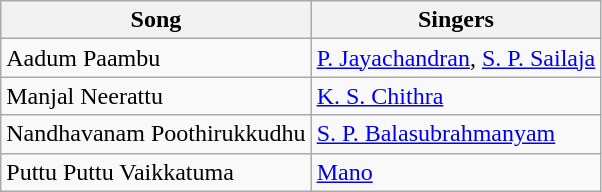<table class="wikitable">
<tr>
<th>Song</th>
<th>Singers</th>
</tr>
<tr>
<td>Aadum Paambu</td>
<td><a href='#'>P. Jayachandran</a>, <a href='#'>S. P. Sailaja</a></td>
</tr>
<tr>
<td>Manjal Neerattu</td>
<td><a href='#'>K. S. Chithra</a></td>
</tr>
<tr>
<td>Nandhavanam Poothirukkudhu</td>
<td><a href='#'>S. P. Balasubrahmanyam</a></td>
</tr>
<tr>
<td>Puttu Puttu Vaikkatuma</td>
<td><a href='#'>Mano</a></td>
</tr>
</table>
